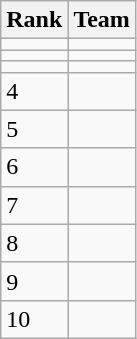<table class="wikitable">
<tr>
<th>Rank</th>
<th>Team</th>
</tr>
<tr>
<td></td>
<td></td>
</tr>
<tr>
<td></td>
<td></td>
</tr>
<tr>
<td></td>
<td></td>
</tr>
<tr>
<td>4</td>
<td></td>
</tr>
<tr>
<td>5</td>
<td></td>
</tr>
<tr>
<td>6</td>
<td></td>
</tr>
<tr>
<td>7</td>
<td></td>
</tr>
<tr>
<td>8</td>
<td></td>
</tr>
<tr>
<td>9</td>
<td></td>
</tr>
<tr>
<td>10</td>
<td></td>
</tr>
</table>
